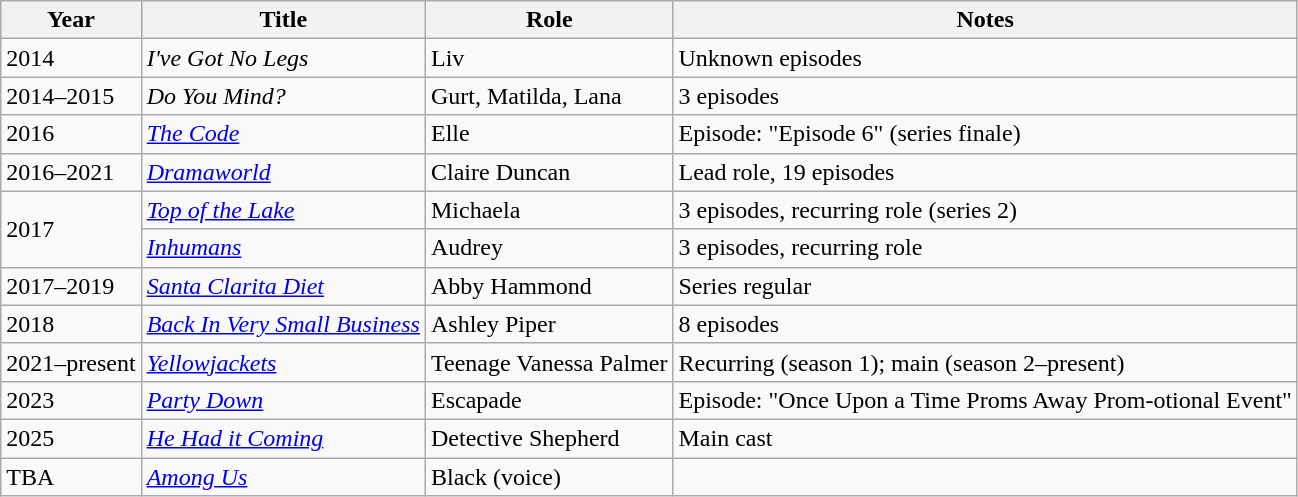<table class="wikitable sortable">
<tr>
<th>Year</th>
<th>Title</th>
<th>Role</th>
<th class="unsortable">Notes</th>
</tr>
<tr>
<td>2014</td>
<td><em>I've Got No Legs</em></td>
<td>Liv</td>
<td>Unknown episodes</td>
</tr>
<tr>
<td>2014–2015</td>
<td><em>Do You Mind?</em></td>
<td>Gurt, Matilda, Lana</td>
<td>3 episodes</td>
</tr>
<tr>
<td>2016</td>
<td><em><a href='#'>The Code</a></em></td>
<td>Elle</td>
<td>Episode: "Episode 6" (series finale)</td>
</tr>
<tr>
<td>2016–2021</td>
<td><em><a href='#'>Dramaworld</a></em></td>
<td>Claire Duncan</td>
<td>Lead role, 19 episodes</td>
</tr>
<tr>
<td rowspan=2>2017</td>
<td><em><a href='#'>Top of the Lake</a></em></td>
<td>Michaela</td>
<td>3 episodes, recurring role (series 2)</td>
</tr>
<tr>
<td><em><a href='#'>Inhumans</a></em></td>
<td>Audrey</td>
<td>3 episodes, recurring role</td>
</tr>
<tr>
<td>2017–2019</td>
<td><em><a href='#'>Santa Clarita Diet</a></em></td>
<td>Abby Hammond</td>
<td>Series regular</td>
</tr>
<tr>
<td>2018</td>
<td><em><a href='#'>Back In Very Small Business</a></em></td>
<td>Ashley Piper</td>
<td>8 episodes</td>
</tr>
<tr>
<td>2021–present</td>
<td><em><a href='#'>Yellowjackets</a></em></td>
<td>Teenage Vanessa Palmer</td>
<td>Recurring (season 1); main (season 2–present)</td>
</tr>
<tr>
<td>2023</td>
<td><em><a href='#'>Party Down</a></em></td>
<td>Escapade</td>
<td>Episode: "Once Upon a Time Proms Away Prom-otional Event"</td>
</tr>
<tr>
<td>2025</td>
<td><em><a href='#'>He Had it Coming</a></em></td>
<td>Detective Shepherd</td>
<td>Main cast</td>
</tr>
<tr>
<td>TBA</td>
<td><em><a href='#'>Among Us</a></em></td>
<td>Black (voice)</td>
<td></td>
</tr>
</table>
